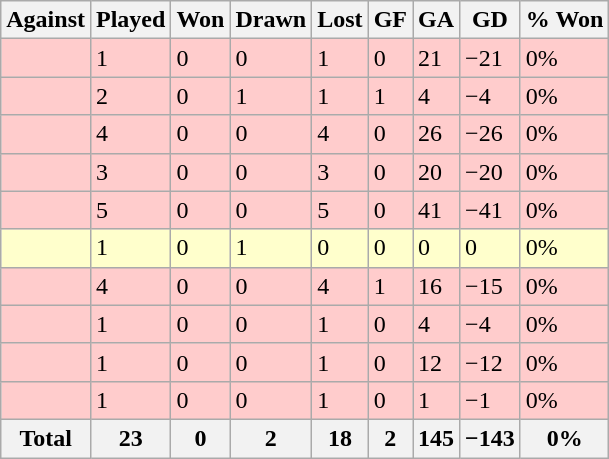<table class="sortable wikitable">
<tr>
<th>Against</th>
<th>Played</th>
<th>Won</th>
<th>Drawn</th>
<th>Lost</th>
<th>GF</th>
<th>GA</th>
<th>GD</th>
<th>% Won</th>
</tr>
<tr bgcolor=#FFCCCC>
<td style="text-align:left;"></td>
<td>1</td>
<td>0</td>
<td>0</td>
<td>1</td>
<td>0</td>
<td>21</td>
<td>−21</td>
<td>0%</td>
</tr>
<tr bgcolor=#FFCCCC>
<td style="text-align:left;"></td>
<td>2</td>
<td>0</td>
<td>1</td>
<td>1</td>
<td>1</td>
<td>4</td>
<td>−4</td>
<td>0%</td>
</tr>
<tr bgcolor=#FFCCCC>
<td style="text-align:left;"></td>
<td>4</td>
<td>0</td>
<td>0</td>
<td>4</td>
<td>0</td>
<td>26</td>
<td>−26</td>
<td>0%</td>
</tr>
<tr bgcolor=#FFCCCC>
<td style="text-align:left;"></td>
<td>3</td>
<td>0</td>
<td>0</td>
<td>3</td>
<td>0</td>
<td>20</td>
<td>−20</td>
<td>0%</td>
</tr>
<tr bgcolor=#FFCCCC>
<td style="text-align:left;"></td>
<td>5</td>
<td>0</td>
<td>0</td>
<td>5</td>
<td>0</td>
<td>41</td>
<td>−41</td>
<td>0%</td>
</tr>
<tr bgcolor=#FFFFCC>
<td style="text-align:left;"></td>
<td>1</td>
<td>0</td>
<td>1</td>
<td>0</td>
<td>0</td>
<td>0</td>
<td>0</td>
<td>0%</td>
</tr>
<tr bgcolor=#FFCCCC>
<td style="text-align:left;"></td>
<td>4</td>
<td>0</td>
<td>0</td>
<td>4</td>
<td>1</td>
<td>16</td>
<td>−15</td>
<td>0%</td>
</tr>
<tr bgcolor=#FFCCCC>
<td style="text-align:left;"></td>
<td>1</td>
<td>0</td>
<td>0</td>
<td>1</td>
<td>0</td>
<td>4</td>
<td>−4</td>
<td>0%</td>
</tr>
<tr bgcolor=#FFCCCC>
<td style="text-align:left;"></td>
<td>1</td>
<td>0</td>
<td>0</td>
<td>1</td>
<td>0</td>
<td>12</td>
<td>−12</td>
<td>0%</td>
</tr>
<tr bgcolor=#FFCCCC>
<td style="text-align:left;"></td>
<td>1</td>
<td>0</td>
<td>0</td>
<td>1</td>
<td>0</td>
<td>1</td>
<td>−1</td>
<td>0%</td>
</tr>
<tr class="sortbottom">
<th>Total</th>
<th>23</th>
<th>0</th>
<th>2</th>
<th>18</th>
<th>2</th>
<th>145</th>
<th>−143</th>
<th>0%</th>
</tr>
</table>
